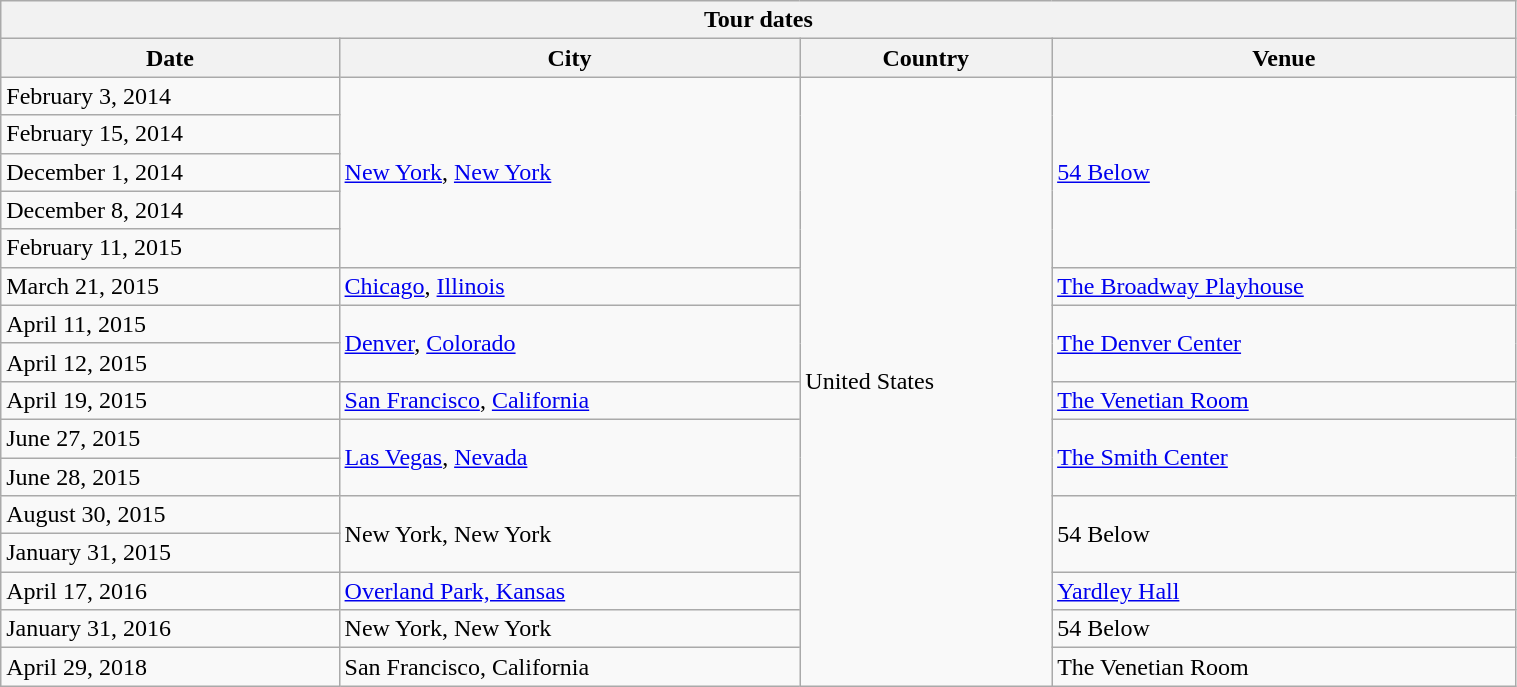<table class="wikitable" style="width:80%;">
<tr>
<th colspan="5">Tour dates</th>
</tr>
<tr>
<th>Date</th>
<th>City</th>
<th>Country</th>
<th>Venue</th>
</tr>
<tr>
<td>February 3, 2014</td>
<td rowspan="5"><a href='#'>New York</a>, <a href='#'>New York</a></td>
<td rowspan="16">United States</td>
<td rowspan="5"><a href='#'>54 Below</a></td>
</tr>
<tr>
<td>February 15, 2014</td>
</tr>
<tr>
<td>December 1, 2014</td>
</tr>
<tr>
<td>December 8, 2014</td>
</tr>
<tr>
<td>February 11, 2015</td>
</tr>
<tr>
<td>March 21, 2015</td>
<td><a href='#'>Chicago</a>, <a href='#'>Illinois</a></td>
<td><a href='#'>The Broadway Playhouse</a></td>
</tr>
<tr>
<td>April 11, 2015</td>
<td rowspan="2"><a href='#'>Denver</a>, <a href='#'>Colorado</a></td>
<td rowspan="2"><a href='#'>The Denver Center</a></td>
</tr>
<tr>
<td>April 12, 2015</td>
</tr>
<tr>
<td>April 19, 2015</td>
<td><a href='#'>San Francisco</a>, <a href='#'>California</a></td>
<td><a href='#'>The Venetian Room</a></td>
</tr>
<tr>
<td>June 27, 2015</td>
<td rowspan="2"><a href='#'>Las Vegas</a>, <a href='#'>Nevada</a></td>
<td rowspan="2"><a href='#'>The Smith Center</a></td>
</tr>
<tr>
<td>June 28, 2015</td>
</tr>
<tr>
<td>August 30, 2015</td>
<td rowspan="2">New York, New York</td>
<td rowspan="2">54 Below</td>
</tr>
<tr>
<td>January 31, 2015</td>
</tr>
<tr>
<td>April 17, 2016</td>
<td><a href='#'>Overland Park, Kansas</a></td>
<td><a href='#'>Yardley Hall</a></td>
</tr>
<tr>
<td>January 31, 2016</td>
<td>New York, New York</td>
<td>54 Below</td>
</tr>
<tr>
<td>April 29, 2018</td>
<td>San Francisco, California</td>
<td>The Venetian Room</td>
</tr>
</table>
